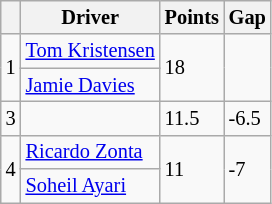<table class="wikitable" style="font-size: 85%;">
<tr>
<th></th>
<th>Driver</th>
<th>Points</th>
<th>Gap</th>
</tr>
<tr>
<td align="center" rowspan=2>1</td>
<td> <a href='#'>Tom Kristensen</a></td>
<td rowspan=2>18</td>
<td rowspan=2></td>
</tr>
<tr>
<td> <a href='#'>Jamie Davies</a></td>
</tr>
<tr>
<td align=center>3</td>
<td></td>
<td>11.5</td>
<td>-6.5</td>
</tr>
<tr>
<td align="center" rowspan=2>4</td>
<td> <a href='#'>Ricardo Zonta</a></td>
<td rowspan=2>11</td>
<td rowspan=2>-7</td>
</tr>
<tr>
<td> <a href='#'>Soheil Ayari</a></td>
</tr>
</table>
